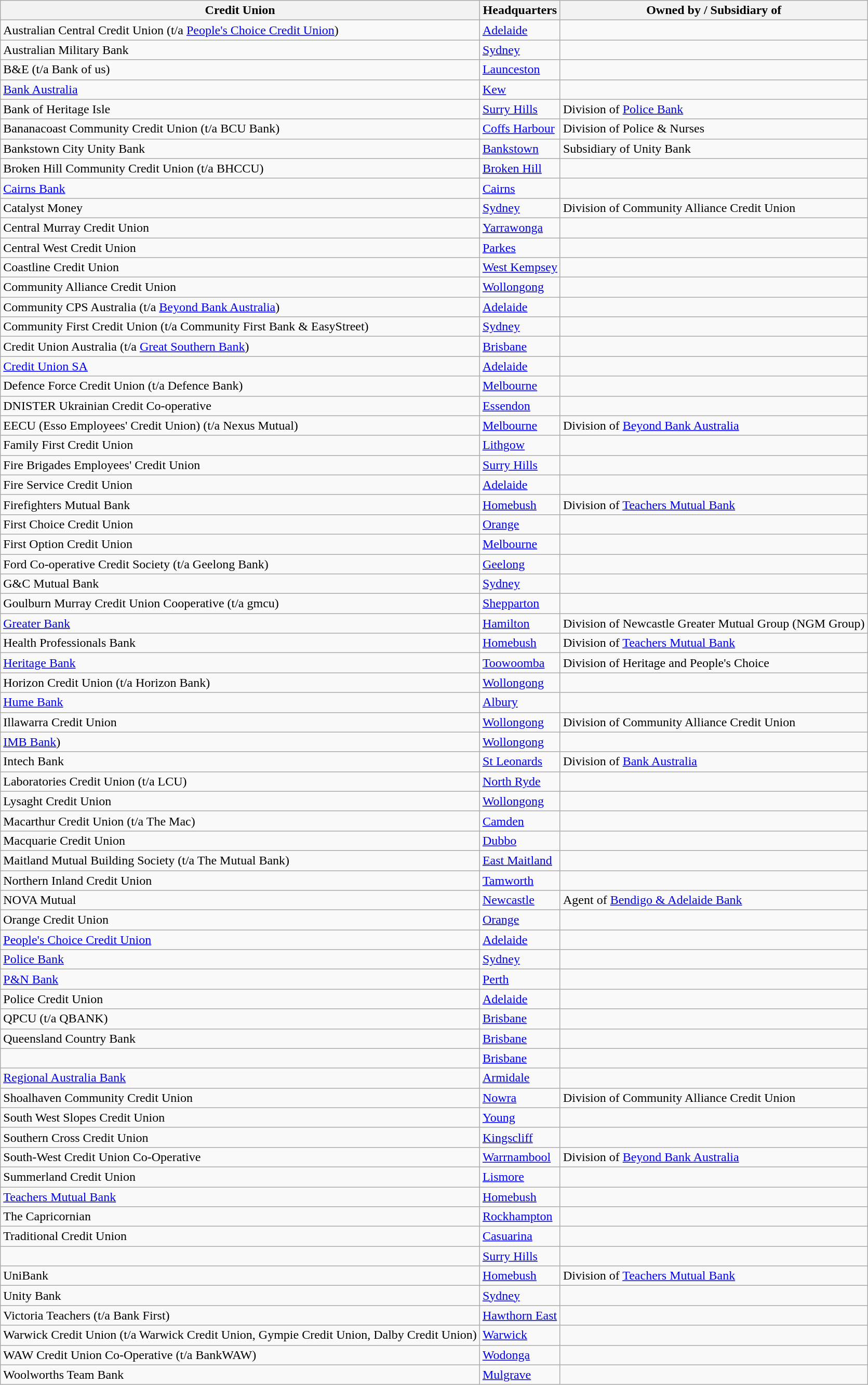<table class="wikitable sortable sticky-header">
<tr>
<th>Credit Union</th>
<th>Headquarters</th>
<th>Owned by / Subsidiary of</th>
</tr>
<tr>
<td>Australian Central Credit Union (t/a <a href='#'>People's Choice Credit Union</a>)</td>
<td><a href='#'>Adelaide</a></td>
<td></td>
</tr>
<tr>
<td>Australian Military Bank</td>
<td><a href='#'>Sydney</a></td>
<td></td>
</tr>
<tr>
<td>B&E (t/a Bank of us)</td>
<td><a href='#'>Launceston</a></td>
<td></td>
</tr>
<tr>
<td><a href='#'>Bank Australia</a></td>
<td><a href='#'>Kew</a></td>
<td></td>
</tr>
<tr>
<td>Bank of Heritage Isle</td>
<td><a href='#'>Surry Hills</a></td>
<td>Division of <a href='#'>Police Bank</a></td>
</tr>
<tr>
<td>Bananacoast Community Credit Union (t/a BCU Bank)</td>
<td><a href='#'>Coffs Harbour</a></td>
<td>Division of Police & Nurses</td>
</tr>
<tr>
<td>Bankstown City Unity Bank</td>
<td><a href='#'>Bankstown</a></td>
<td>Subsidiary of Unity Bank</td>
</tr>
<tr>
<td>Broken Hill Community Credit Union (t/a BHCCU)</td>
<td><a href='#'>Broken Hill</a></td>
<td></td>
</tr>
<tr>
<td><a href='#'>Cairns Bank</a></td>
<td><a href='#'>Cairns</a></td>
<td></td>
</tr>
<tr>
<td>Catalyst Money</td>
<td><a href='#'>Sydney</a></td>
<td>Division of Community Alliance Credit Union</td>
</tr>
<tr>
<td>Central Murray Credit Union</td>
<td><a href='#'>Yarrawonga</a></td>
<td></td>
</tr>
<tr>
<td>Central West Credit Union</td>
<td><a href='#'>Parkes</a></td>
<td></td>
</tr>
<tr>
<td>Coastline Credit Union</td>
<td><a href='#'>West Kempsey</a></td>
<td></td>
</tr>
<tr>
<td>Community Alliance Credit Union</td>
<td><a href='#'>Wollongong</a></td>
<td></td>
</tr>
<tr>
<td>Community CPS Australia (t/a <a href='#'>Beyond Bank Australia</a>)</td>
<td><a href='#'>Adelaide</a></td>
<td></td>
</tr>
<tr>
<td>Community First Credit Union (t/a Community First Bank & EasyStreet)</td>
<td><a href='#'>Sydney</a></td>
<td></td>
</tr>
<tr>
<td>Credit Union Australia (t/a <a href='#'>Great Southern Bank</a>)</td>
<td><a href='#'>Brisbane</a></td>
<td></td>
</tr>
<tr>
<td><a href='#'>Credit Union SA</a></td>
<td><a href='#'>Adelaide</a></td>
<td></td>
</tr>
<tr>
<td>Defence Force Credit Union (t/a Defence Bank)</td>
<td><a href='#'>Melbourne</a></td>
<td></td>
</tr>
<tr>
<td>DNISTER Ukrainian Credit Co-operative</td>
<td><a href='#'>Essendon</a></td>
<td></td>
</tr>
<tr>
<td>EECU (Esso Employees' Credit Union) (t/a Nexus Mutual)</td>
<td><a href='#'>Melbourne</a></td>
<td>Division of <a href='#'>Beyond Bank Australia</a></td>
</tr>
<tr>
<td>Family First Credit Union</td>
<td><a href='#'>Lithgow</a></td>
<td></td>
</tr>
<tr>
<td>Fire Brigades Employees' Credit Union</td>
<td><a href='#'>Surry Hills</a></td>
<td></td>
</tr>
<tr>
<td>Fire Service Credit Union</td>
<td><a href='#'>Adelaide</a></td>
<td></td>
</tr>
<tr>
<td>Firefighters Mutual Bank</td>
<td><a href='#'>Homebush</a></td>
<td>Division of <a href='#'>Teachers Mutual Bank</a></td>
</tr>
<tr>
<td>First Choice Credit Union</td>
<td><a href='#'>Orange</a></td>
<td></td>
</tr>
<tr>
<td>First Option Credit Union</td>
<td><a href='#'>Melbourne</a></td>
<td></td>
</tr>
<tr>
<td>Ford Co-operative Credit Society (t/a Geelong Bank)</td>
<td><a href='#'>Geelong</a></td>
<td></td>
</tr>
<tr>
<td>G&C Mutual Bank</td>
<td><a href='#'>Sydney</a></td>
<td></td>
</tr>
<tr>
<td>Goulburn Murray Credit Union Cooperative (t/a gmcu)</td>
<td><a href='#'>Shepparton</a></td>
<td></td>
</tr>
<tr>
<td><a href='#'>Greater Bank</a></td>
<td><a href='#'>Hamilton</a></td>
<td>Division of Newcastle Greater Mutual Group (NGM Group)</td>
</tr>
<tr>
<td>Health Professionals Bank</td>
<td><a href='#'>Homebush</a></td>
<td>Division of <a href='#'>Teachers Mutual Bank</a></td>
</tr>
<tr>
<td><a href='#'>Heritage Bank</a></td>
<td><a href='#'>Toowoomba</a></td>
<td>Division of Heritage and People's Choice</td>
</tr>
<tr>
<td>Horizon Credit Union (t/a Horizon Bank)</td>
<td><a href='#'>Wollongong</a></td>
<td></td>
</tr>
<tr>
<td><a href='#'>Hume Bank</a></td>
<td><a href='#'>Albury</a></td>
<td></td>
</tr>
<tr>
<td>Illawarra Credit Union</td>
<td><a href='#'>Wollongong</a></td>
<td>Division of Community Alliance Credit Union</td>
</tr>
<tr>
<td><a href='#'>IMB Bank</a>)</td>
<td><a href='#'>Wollongong</a></td>
<td></td>
</tr>
<tr>
<td>Intech Bank</td>
<td><a href='#'>St Leonards</a></td>
<td>Division of <a href='#'>Bank Australia</a></td>
</tr>
<tr>
<td>Laboratories Credit Union (t/a LCU)</td>
<td><a href='#'>North Ryde</a></td>
<td></td>
</tr>
<tr>
<td>Lysaght Credit Union</td>
<td><a href='#'>Wollongong</a></td>
<td></td>
</tr>
<tr>
<td>Macarthur Credit Union (t/a The Mac)</td>
<td><a href='#'>Camden</a></td>
<td></td>
</tr>
<tr>
<td>Macquarie Credit Union</td>
<td><a href='#'>Dubbo</a></td>
<td></td>
</tr>
<tr>
<td>Maitland Mutual Building Society (t/a The Mutual Bank)</td>
<td><a href='#'>East Maitland</a></td>
<td></td>
</tr>
<tr>
<td>Northern Inland Credit Union</td>
<td><a href='#'>Tamworth</a></td>
<td></td>
</tr>
<tr>
<td>NOVA Mutual</td>
<td><a href='#'>Newcastle</a></td>
<td>Agent of <a href='#'>Bendigo & Adelaide Bank</a></td>
</tr>
<tr>
<td>Orange Credit Union</td>
<td><a href='#'>Orange</a></td>
<td></td>
</tr>
<tr>
<td><a href='#'>People's Choice Credit Union</a></td>
<td><a href='#'>Adelaide</a></td>
<td></td>
</tr>
<tr>
<td><a href='#'>Police Bank</a></td>
<td><a href='#'>Sydney</a></td>
<td></td>
</tr>
<tr>
<td><a href='#'>P&N Bank</a></td>
<td><a href='#'>Perth</a></td>
<td></td>
</tr>
<tr>
<td>Police Credit Union</td>
<td><a href='#'>Adelaide</a></td>
<td></td>
</tr>
<tr>
<td>QPCU (t/a QBANK)</td>
<td><a href='#'>Brisbane</a></td>
<td></td>
</tr>
<tr>
<td>Queensland Country Bank</td>
<td><a href='#'>Brisbane</a></td>
<td></td>
</tr>
<tr>
<td></td>
<td><a href='#'>Brisbane</a></td>
<td></td>
</tr>
<tr>
<td><a href='#'>Regional Australia Bank</a></td>
<td><a href='#'>Armidale</a></td>
<td></td>
</tr>
<tr>
<td>Shoalhaven Community Credit Union</td>
<td><a href='#'>Nowra</a></td>
<td>Division of Community Alliance Credit Union</td>
</tr>
<tr>
<td>South West Slopes Credit Union</td>
<td><a href='#'>Young</a></td>
<td></td>
</tr>
<tr>
<td>Southern Cross Credit Union</td>
<td><a href='#'>Kingscliff</a></td>
<td></td>
</tr>
<tr>
<td>South-West Credit Union Co-Operative</td>
<td><a href='#'>Warrnambool</a></td>
<td>Division of <a href='#'>Beyond Bank Australia</a></td>
</tr>
<tr>
<td>Summerland Credit Union</td>
<td><a href='#'>Lismore</a></td>
<td></td>
</tr>
<tr>
<td><a href='#'>Teachers Mutual Bank</a></td>
<td><a href='#'>Homebush</a></td>
<td></td>
</tr>
<tr>
<td>The Capricornian</td>
<td><a href='#'>Rockhampton</a></td>
<td></td>
</tr>
<tr>
<td>Traditional Credit Union</td>
<td><a href='#'>Casuarina</a></td>
<td></td>
</tr>
<tr>
<td></td>
<td><a href='#'>Surry Hills</a></td>
<td></td>
</tr>
<tr>
<td>UniBank</td>
<td><a href='#'>Homebush</a></td>
<td>Division of <a href='#'>Teachers Mutual Bank</a></td>
</tr>
<tr>
<td>Unity Bank</td>
<td><a href='#'>Sydney</a></td>
<td></td>
</tr>
<tr>
<td>Victoria Teachers (t/a Bank First)</td>
<td><a href='#'>Hawthorn East</a></td>
<td></td>
</tr>
<tr>
<td>Warwick Credit Union (t/a Warwick Credit Union, Gympie Credit Union, Dalby Credit Union)</td>
<td><a href='#'>Warwick</a></td>
<td></td>
</tr>
<tr>
<td>WAW Credit Union Co-Operative (t/a BankWAW)</td>
<td><a href='#'>Wodonga</a></td>
<td></td>
</tr>
<tr>
<td>Woolworths Team Bank</td>
<td><a href='#'>Mulgrave</a></td>
<td></td>
</tr>
</table>
